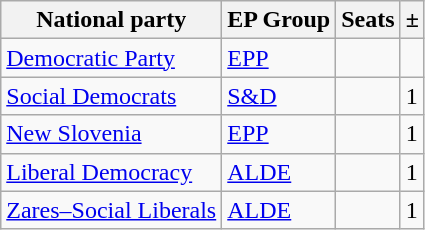<table class="wikitable">
<tr>
<th>National party</th>
<th>EP Group</th>
<th>Seats</th>
<th>±</th>
</tr>
<tr>
<td> <a href='#'>Democratic Party</a></td>
<td> <a href='#'>EPP</a></td>
<td></td>
<td></td>
</tr>
<tr>
<td> <a href='#'>Social Democrats</a></td>
<td> <a href='#'>S&D</a></td>
<td></td>
<td> 1</td>
</tr>
<tr>
<td> <a href='#'>New Slovenia</a></td>
<td> <a href='#'>EPP</a></td>
<td></td>
<td> 1</td>
</tr>
<tr>
<td> <a href='#'>Liberal Democracy</a></td>
<td> <a href='#'>ALDE</a></td>
<td></td>
<td> 1</td>
</tr>
<tr>
<td> <a href='#'>Zares–Social Liberals</a></td>
<td> <a href='#'>ALDE</a></td>
<td></td>
<td> 1</td>
</tr>
</table>
